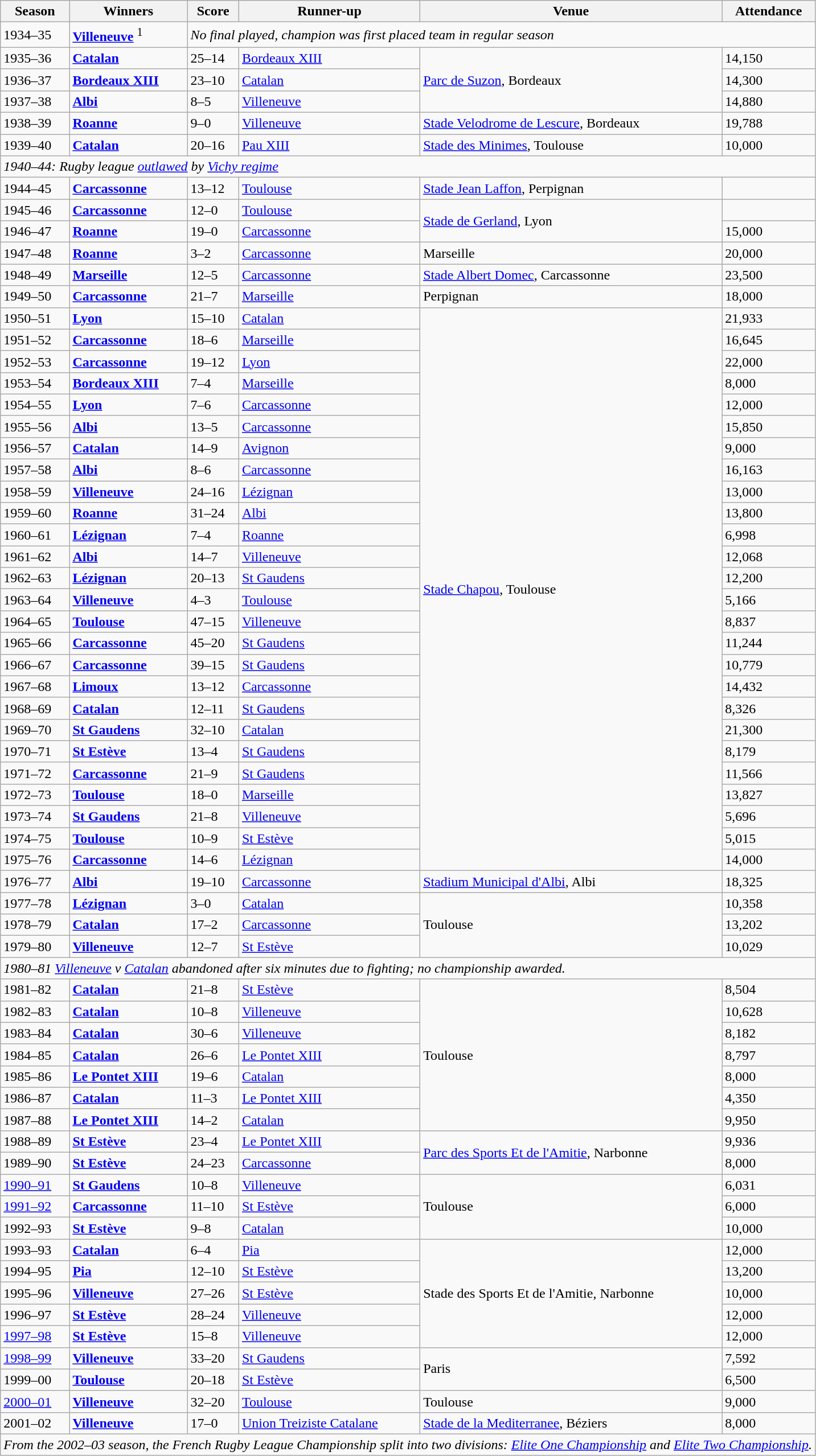<table class="wikitable">
<tr>
<th>Season</th>
<th>Winners</th>
<th>Score</th>
<th>Runner-up</th>
<th>Venue</th>
<th>Attendance</th>
</tr>
<tr>
<td>1934–35</td>
<td> <strong><a href='#'>Villeneuve</a></strong> <sup>1</sup></td>
<td colspan=4><em>No final played, champion was first placed team in regular season</em></td>
</tr>
<tr>
<td>1935–36</td>
<td> <strong><a href='#'>Catalan</a></strong></td>
<td>25–14</td>
<td> <a href='#'>Bordeaux XIII</a></td>
<td rowspan=3><a href='#'>Parc de Suzon</a>, Bordeaux</td>
<td>14,150</td>
</tr>
<tr>
<td>1936–37</td>
<td> <strong><a href='#'>Bordeaux XIII</a></strong></td>
<td>23–10</td>
<td> <a href='#'>Catalan</a></td>
<td>14,300</td>
</tr>
<tr>
<td>1937–38</td>
<td> <strong><a href='#'>Albi</a></strong></td>
<td>8–5</td>
<td> <a href='#'>Villeneuve</a></td>
<td>14,880</td>
</tr>
<tr>
<td>1938–39</td>
<td> <strong><a href='#'>Roanne</a></strong></td>
<td>9–0</td>
<td> <a href='#'>Villeneuve</a></td>
<td><a href='#'>Stade Velodrome de Lescure</a>, Bordeaux</td>
<td>19,788</td>
</tr>
<tr>
<td>1939–40</td>
<td> <strong><a href='#'>Catalan</a></strong></td>
<td>20–16</td>
<td> <a href='#'>Pau XIII</a></td>
<td><a href='#'>Stade des Minimes</a>, Toulouse</td>
<td>10,000</td>
</tr>
<tr>
<td colspan=6><em>1940–44: Rugby league <a href='#'>outlawed</a> by <a href='#'>Vichy regime</a></em></td>
</tr>
<tr>
<td>1944–45</td>
<td> <strong><a href='#'>Carcassonne</a></strong></td>
<td>13–12</td>
<td> <a href='#'>Toulouse</a></td>
<td><a href='#'>Stade Jean Laffon</a>, Perpignan</td>
<td></td>
</tr>
<tr>
<td>1945–46</td>
<td> <strong><a href='#'>Carcassonne</a></strong></td>
<td>12–0</td>
<td> <a href='#'>Toulouse</a></td>
<td rowspan=2><a href='#'>Stade de Gerland</a>, Lyon</td>
<td></td>
</tr>
<tr>
<td>1946–47</td>
<td> <strong><a href='#'>Roanne</a></strong></td>
<td>19–0</td>
<td> <a href='#'>Carcassonne</a></td>
<td>15,000</td>
</tr>
<tr>
<td>1947–48</td>
<td> <strong><a href='#'>Roanne</a></strong></td>
<td>3–2</td>
<td> <a href='#'>Carcassonne</a></td>
<td>Marseille</td>
<td>20,000</td>
</tr>
<tr>
<td>1948–49</td>
<td> <strong><a href='#'>Marseille</a></strong></td>
<td>12–5</td>
<td> <a href='#'>Carcassonne</a></td>
<td><a href='#'>Stade Albert Domec</a>, Carcassonne</td>
<td>23,500</td>
</tr>
<tr>
<td>1949–50</td>
<td> <strong><a href='#'>Carcassonne</a></strong></td>
<td>21–7</td>
<td> <a href='#'>Marseille</a></td>
<td>Perpignan</td>
<td>18,000</td>
</tr>
<tr>
<td>1950–51</td>
<td> <strong><a href='#'>Lyon</a></strong></td>
<td>15–10</td>
<td> <a href='#'>Catalan</a></td>
<td rowspan=26><a href='#'>Stade Chapou</a>, Toulouse</td>
<td>21,933</td>
</tr>
<tr>
<td>1951–52</td>
<td> <strong><a href='#'>Carcassonne</a></strong></td>
<td>18–6</td>
<td> <a href='#'>Marseille</a></td>
<td>16,645</td>
</tr>
<tr>
<td>1952–53</td>
<td> <strong><a href='#'>Carcassonne</a></strong></td>
<td>19–12</td>
<td> <a href='#'>Lyon</a></td>
<td>22,000</td>
</tr>
<tr>
<td>1953–54</td>
<td> <strong><a href='#'>Bordeaux XIII</a></strong></td>
<td>7–4</td>
<td> <a href='#'>Marseille</a></td>
<td>8,000</td>
</tr>
<tr>
<td>1954–55</td>
<td> <strong><a href='#'>Lyon</a></strong></td>
<td>7–6</td>
<td> <a href='#'>Carcassonne</a></td>
<td>12,000</td>
</tr>
<tr>
<td>1955–56</td>
<td> <strong><a href='#'>Albi</a></strong></td>
<td>13–5</td>
<td> <a href='#'>Carcassonne</a></td>
<td>15,850</td>
</tr>
<tr>
<td>1956–57</td>
<td> <strong><a href='#'>Catalan</a></strong></td>
<td>14–9</td>
<td> <a href='#'>Avignon</a></td>
<td>9,000</td>
</tr>
<tr>
<td>1957–58</td>
<td> <strong><a href='#'>Albi</a></strong></td>
<td>8–6</td>
<td> <a href='#'>Carcassonne</a></td>
<td>16,163</td>
</tr>
<tr>
<td>1958–59</td>
<td> <strong><a href='#'>Villeneuve</a></strong></td>
<td>24–16</td>
<td> <a href='#'>Lézignan</a></td>
<td>13,000</td>
</tr>
<tr>
<td>1959–60</td>
<td> <strong><a href='#'>Roanne</a></strong></td>
<td>31–24</td>
<td> <a href='#'>Albi</a></td>
<td>13,800</td>
</tr>
<tr>
<td>1960–61</td>
<td> <strong><a href='#'>Lézignan</a></strong></td>
<td>7–4</td>
<td> <a href='#'>Roanne</a></td>
<td>6,998</td>
</tr>
<tr>
<td>1961–62</td>
<td> <strong><a href='#'>Albi</a></strong></td>
<td>14–7</td>
<td> <a href='#'>Villeneuve</a></td>
<td>12,068</td>
</tr>
<tr>
<td>1962–63</td>
<td> <strong><a href='#'>Lézignan</a></strong></td>
<td>20–13</td>
<td> <a href='#'>St Gaudens</a></td>
<td>12,200</td>
</tr>
<tr>
<td>1963–64</td>
<td> <strong><a href='#'>Villeneuve</a></strong></td>
<td>4–3</td>
<td> <a href='#'>Toulouse</a></td>
<td>5,166</td>
</tr>
<tr>
<td>1964–65</td>
<td> <strong><a href='#'>Toulouse</a></strong></td>
<td>47–15</td>
<td> <a href='#'>Villeneuve</a></td>
<td>8,837</td>
</tr>
<tr>
<td>1965–66</td>
<td> <strong><a href='#'>Carcassonne</a></strong></td>
<td>45–20</td>
<td> <a href='#'>St Gaudens</a></td>
<td>11,244</td>
</tr>
<tr>
<td>1966–67</td>
<td> <strong><a href='#'>Carcassonne</a></strong></td>
<td>39–15</td>
<td> <a href='#'>St Gaudens</a></td>
<td>10,779</td>
</tr>
<tr>
<td>1967–68</td>
<td> <strong><a href='#'>Limoux</a></strong></td>
<td>13–12</td>
<td> <a href='#'>Carcassonne</a></td>
<td>14,432</td>
</tr>
<tr>
<td>1968–69</td>
<td> <strong><a href='#'>Catalan</a></strong></td>
<td>12–11</td>
<td> <a href='#'>St Gaudens</a></td>
<td>8,326</td>
</tr>
<tr>
<td>1969–70</td>
<td> <strong><a href='#'>St Gaudens</a></strong></td>
<td>32–10</td>
<td> <a href='#'>Catalan</a></td>
<td>21,300</td>
</tr>
<tr>
<td>1970–71</td>
<td> <strong><a href='#'>St Estève</a></strong></td>
<td>13–4</td>
<td> <a href='#'>St Gaudens</a></td>
<td>8,179</td>
</tr>
<tr>
<td>1971–72</td>
<td> <strong><a href='#'>Carcassonne</a></strong></td>
<td>21–9</td>
<td> <a href='#'>St Gaudens</a></td>
<td>11,566</td>
</tr>
<tr>
<td>1972–73</td>
<td> <strong><a href='#'>Toulouse</a></strong></td>
<td>18–0</td>
<td> <a href='#'>Marseille</a></td>
<td>13,827</td>
</tr>
<tr>
<td>1973–74</td>
<td> <strong><a href='#'>St Gaudens</a></strong></td>
<td>21–8</td>
<td> <a href='#'>Villeneuve</a></td>
<td>5,696</td>
</tr>
<tr>
<td>1974–75</td>
<td> <strong><a href='#'>Toulouse</a></strong></td>
<td>10–9</td>
<td> <a href='#'>St Estève</a></td>
<td>5,015</td>
</tr>
<tr>
<td>1975–76</td>
<td> <strong><a href='#'>Carcassonne</a></strong></td>
<td>14–6</td>
<td> <a href='#'>Lézignan</a></td>
<td>14,000</td>
</tr>
<tr>
<td>1976–77</td>
<td> <strong><a href='#'>Albi</a></strong></td>
<td>19–10</td>
<td> <a href='#'>Carcassonne</a></td>
<td><a href='#'>Stadium Municipal d'Albi</a>, Albi</td>
<td>18,325</td>
</tr>
<tr>
<td>1977–78</td>
<td> <strong><a href='#'>Lézignan</a></strong></td>
<td>3–0</td>
<td> <a href='#'>Catalan</a></td>
<td rowspan=3>Toulouse</td>
<td>10,358</td>
</tr>
<tr>
<td>1978–79</td>
<td> <strong><a href='#'>Catalan</a></strong></td>
<td>17–2</td>
<td> <a href='#'>Carcassonne</a></td>
<td>13,202</td>
</tr>
<tr>
<td>1979–80</td>
<td> <strong><a href='#'>Villeneuve</a></strong></td>
<td>12–7</td>
<td> <a href='#'>St Estève</a></td>
<td>10,029</td>
</tr>
<tr>
<td colspan=6><em>1980–81  <a href='#'>Villeneuve</a> v  <a href='#'>Catalan</a> abandoned after six minutes due to fighting; no championship awarded.</em></td>
</tr>
<tr>
<td>1981–82</td>
<td> <strong><a href='#'>Catalan</a></strong></td>
<td>21–8</td>
<td> <a href='#'>St Estève</a></td>
<td rowspan="7">Toulouse</td>
<td>8,504</td>
</tr>
<tr>
<td>1982–83</td>
<td> <strong><a href='#'>Catalan</a></strong></td>
<td>10–8</td>
<td> <a href='#'>Villeneuve</a></td>
<td>10,628</td>
</tr>
<tr>
<td>1983–84</td>
<td> <strong><a href='#'>Catalan</a></strong></td>
<td>30–6</td>
<td> <a href='#'>Villeneuve</a></td>
<td>8,182</td>
</tr>
<tr>
<td>1984–85</td>
<td> <strong><a href='#'>Catalan</a></strong></td>
<td>26–6</td>
<td> <a href='#'>Le Pontet XIII</a></td>
<td>8,797</td>
</tr>
<tr>
<td>1985–86</td>
<td> <strong><a href='#'>Le Pontet XIII</a></strong></td>
<td>19–6</td>
<td> <a href='#'>Catalan</a></td>
<td>8,000</td>
</tr>
<tr>
<td>1986–87</td>
<td> <strong><a href='#'>Catalan</a></strong></td>
<td>11–3</td>
<td> <a href='#'>Le Pontet XIII</a></td>
<td>4,350</td>
</tr>
<tr>
<td>1987–88</td>
<td> <strong><a href='#'>Le Pontet XIII</a></strong></td>
<td>14–2</td>
<td> <a href='#'>Catalan</a></td>
<td>9,950</td>
</tr>
<tr>
<td>1988–89</td>
<td> <strong><a href='#'>St Estève</a></strong></td>
<td>23–4</td>
<td> <a href='#'>Le Pontet XIII</a></td>
<td rowspan=2><a href='#'>Parc des Sports Et de l'Amitie</a>, Narbonne</td>
<td>9,936</td>
</tr>
<tr>
<td>1989–90</td>
<td> <strong><a href='#'>St Estève</a></strong></td>
<td>24–23</td>
<td> <a href='#'>Carcassonne</a></td>
<td>8,000</td>
</tr>
<tr>
<td><a href='#'>1990–91</a></td>
<td> <strong><a href='#'>St Gaudens</a></strong></td>
<td>10–8</td>
<td> <a href='#'>Villeneuve</a></td>
<td rowspan=3>Toulouse</td>
<td>6,031</td>
</tr>
<tr>
<td><a href='#'>1991–92</a></td>
<td> <strong><a href='#'>Carcassonne</a></strong></td>
<td>11–10</td>
<td> <a href='#'>St Estève</a></td>
<td>6,000</td>
</tr>
<tr>
<td>1992–93</td>
<td> <strong><a href='#'>St Estève</a></strong></td>
<td>9–8</td>
<td> <a href='#'>Catalan</a></td>
<td>10,000</td>
</tr>
<tr>
<td>1993–93</td>
<td> <strong><a href='#'>Catalan</a></strong></td>
<td>6–4</td>
<td> <a href='#'>Pia</a></td>
<td rowspan=5>Stade des Sports Et de l'Amitie, Narbonne</td>
<td>12,000</td>
</tr>
<tr>
<td>1994–95</td>
<td> <strong><a href='#'>Pia</a></strong></td>
<td>12–10</td>
<td> <a href='#'>St Estève</a></td>
<td>13,200</td>
</tr>
<tr>
<td>1995–96</td>
<td> <strong><a href='#'>Villeneuve</a></strong></td>
<td>27–26</td>
<td> <a href='#'>St Estève</a></td>
<td>10,000</td>
</tr>
<tr>
<td>1996–97</td>
<td> <strong><a href='#'>St Estève</a></strong></td>
<td>28–24</td>
<td> <a href='#'>Villeneuve</a></td>
<td>12,000</td>
</tr>
<tr>
<td><a href='#'>1997–98</a></td>
<td> <strong><a href='#'>St Estève</a></strong></td>
<td>15–8</td>
<td> <a href='#'>Villeneuve</a></td>
<td>12,000</td>
</tr>
<tr>
<td><a href='#'>1998–99</a></td>
<td> <strong><a href='#'>Villeneuve</a></strong></td>
<td>33–20</td>
<td> <a href='#'>St Gaudens</a></td>
<td rowspan=2>Paris</td>
<td>7,592</td>
</tr>
<tr>
<td>1999–00</td>
<td> <strong><a href='#'>Toulouse</a></strong></td>
<td>20–18</td>
<td> <a href='#'>St Estève</a></td>
<td>6,500</td>
</tr>
<tr>
<td><a href='#'>2000–01</a></td>
<td> <strong><a href='#'>Villeneuve</a></strong></td>
<td>32–20</td>
<td> <a href='#'>Toulouse</a></td>
<td>Toulouse</td>
<td>9,000</td>
</tr>
<tr>
<td>2001–02</td>
<td> <strong><a href='#'>Villeneuve</a></strong></td>
<td>17–0</td>
<td> <a href='#'>Union Treiziste Catalane</a></td>
<td><a href='#'>Stade de la Mediterranee</a>, Béziers</td>
<td>8,000</td>
</tr>
<tr>
<td colspan=6><em>From the 2002–03 season, the French Rugby League Championship split into two divisions: <a href='#'>Elite One Championship</a> and <a href='#'>Elite Two Championship</a>.</td>
</tr>
</table>
